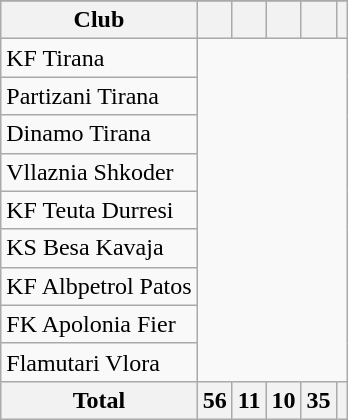<table class="wikitable floatright">
<tr>
</tr>
<tr>
<th>Club</th>
<th></th>
<th></th>
<th></th>
<th></th>
<th></th>
</tr>
<tr>
<td>KF Tirana<br></td>
</tr>
<tr>
<td>Partizani Tirana<br></td>
</tr>
<tr>
<td>Dinamo Tirana<br></td>
</tr>
<tr>
<td>Vllaznia Shkoder<br></td>
</tr>
<tr>
<td>KF Teuta Durresi<br></td>
</tr>
<tr>
<td>KS Besa Kavaja<br></td>
</tr>
<tr>
<td>KF Albpetrol Patos<br></td>
</tr>
<tr>
<td>FK Apolonia Fier<br></td>
</tr>
<tr>
<td>Flamutari Vlora<br></td>
</tr>
<tr>
<th>Total</th>
<th>56</th>
<th>11</th>
<th>10</th>
<th>35</th>
<th></th>
</tr>
</table>
